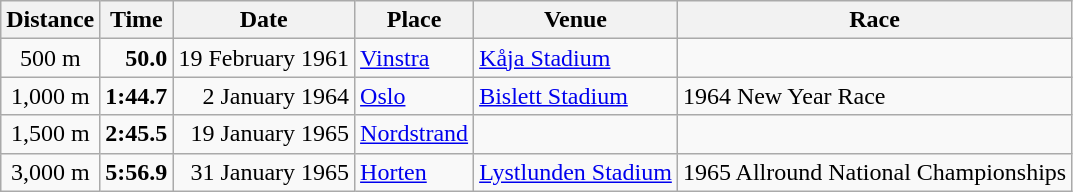<table class="wikitable">
<tr>
<th>Distance</th>
<th>Time</th>
<th>Date</th>
<th>Place</th>
<th>Venue</th>
<th>Race</th>
</tr>
<tr>
<td align="center"> 500 m</td>
<td align="right"><strong>50.0</strong></td>
<td align="right">19 February 1961</td>
<td><a href='#'>Vinstra</a></td>
<td><a href='#'>Kåja Stadium</a></td>
<td></td>
</tr>
<tr>
<td align="center">1,000 m</td>
<td align="right"><strong>1:44.7</strong></td>
<td align="right">2 January 1964</td>
<td><a href='#'>Oslo</a></td>
<td><a href='#'>Bislett Stadium</a></td>
<td>1964 New Year Race</td>
</tr>
<tr>
<td align="center">1,500 m</td>
<td align="right"><strong>2:45.5</strong></td>
<td align="right">19 January 1965</td>
<td><a href='#'>Nordstrand</a></td>
<td></td>
<td></td>
</tr>
<tr>
<td align="center">3,000 m</td>
<td align="right"><strong>5:56.9</strong></td>
<td align="right">31 January 1965</td>
<td><a href='#'>Horten</a></td>
<td><a href='#'>Lystlunden Stadium</a></td>
<td>1965 Allround National Championships</td>
</tr>
</table>
